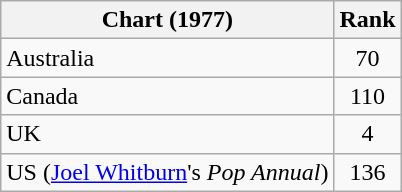<table class="wikitable sortable">
<tr>
<th align="left">Chart (1977)</th>
<th style="text-align:center;">Rank</th>
</tr>
<tr>
<td>Australia</td>
<td style="text-align:center;">70</td>
</tr>
<tr>
<td>Canada</td>
<td style="text-align:center;">110</td>
</tr>
<tr>
<td>UK</td>
<td style="text-align:center;">4</td>
</tr>
<tr>
<td>US (<a href='#'>Joel Whitburn</a>'s <em>Pop Annual</em>)</td>
<td style="text-align:center;">136</td>
</tr>
</table>
